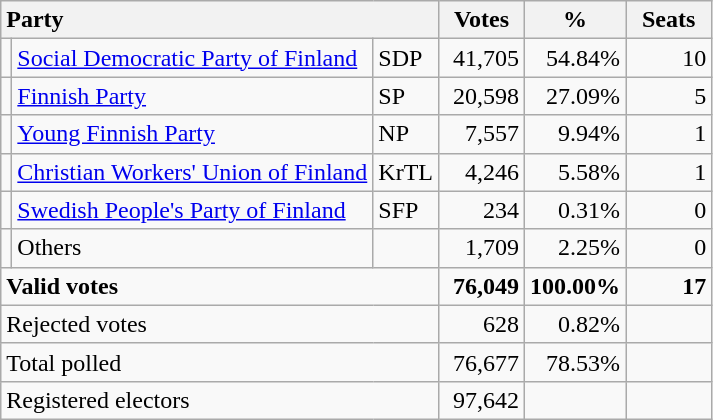<table class="wikitable" border="1" style="text-align:right;">
<tr>
<th style="text-align:left;" colspan=3>Party</th>
<th align=center width="50">Votes</th>
<th align=center width="50">%</th>
<th align=center width="50">Seats</th>
</tr>
<tr>
<td></td>
<td align=left style="white-space: nowrap;"><a href='#'>Social Democratic Party of Finland</a></td>
<td align=left>SDP</td>
<td>41,705</td>
<td>54.84%</td>
<td>10</td>
</tr>
<tr>
<td></td>
<td align=left><a href='#'>Finnish Party</a></td>
<td align=left>SP</td>
<td>20,598</td>
<td>27.09%</td>
<td>5</td>
</tr>
<tr>
<td></td>
<td align=left><a href='#'>Young Finnish Party</a></td>
<td align=left>NP</td>
<td>7,557</td>
<td>9.94%</td>
<td>1</td>
</tr>
<tr>
<td></td>
<td align=left><a href='#'>Christian Workers' Union of Finland</a></td>
<td align=left>KrTL</td>
<td>4,246</td>
<td>5.58%</td>
<td>1</td>
</tr>
<tr>
<td></td>
<td align=left><a href='#'>Swedish People's Party of Finland</a></td>
<td align=left>SFP</td>
<td>234</td>
<td>0.31%</td>
<td>0</td>
</tr>
<tr>
<td></td>
<td align=left>Others</td>
<td align=left></td>
<td>1,709</td>
<td>2.25%</td>
<td>0</td>
</tr>
<tr style="font-weight:bold">
<td align=left colspan=3>Valid votes</td>
<td>76,049</td>
<td>100.00%</td>
<td>17</td>
</tr>
<tr>
<td align=left colspan=3>Rejected votes</td>
<td>628</td>
<td>0.82%</td>
<td></td>
</tr>
<tr>
<td align=left colspan=3>Total polled</td>
<td>76,677</td>
<td>78.53%</td>
<td></td>
</tr>
<tr>
<td align=left colspan=3>Registered electors</td>
<td>97,642</td>
<td></td>
<td></td>
</tr>
</table>
